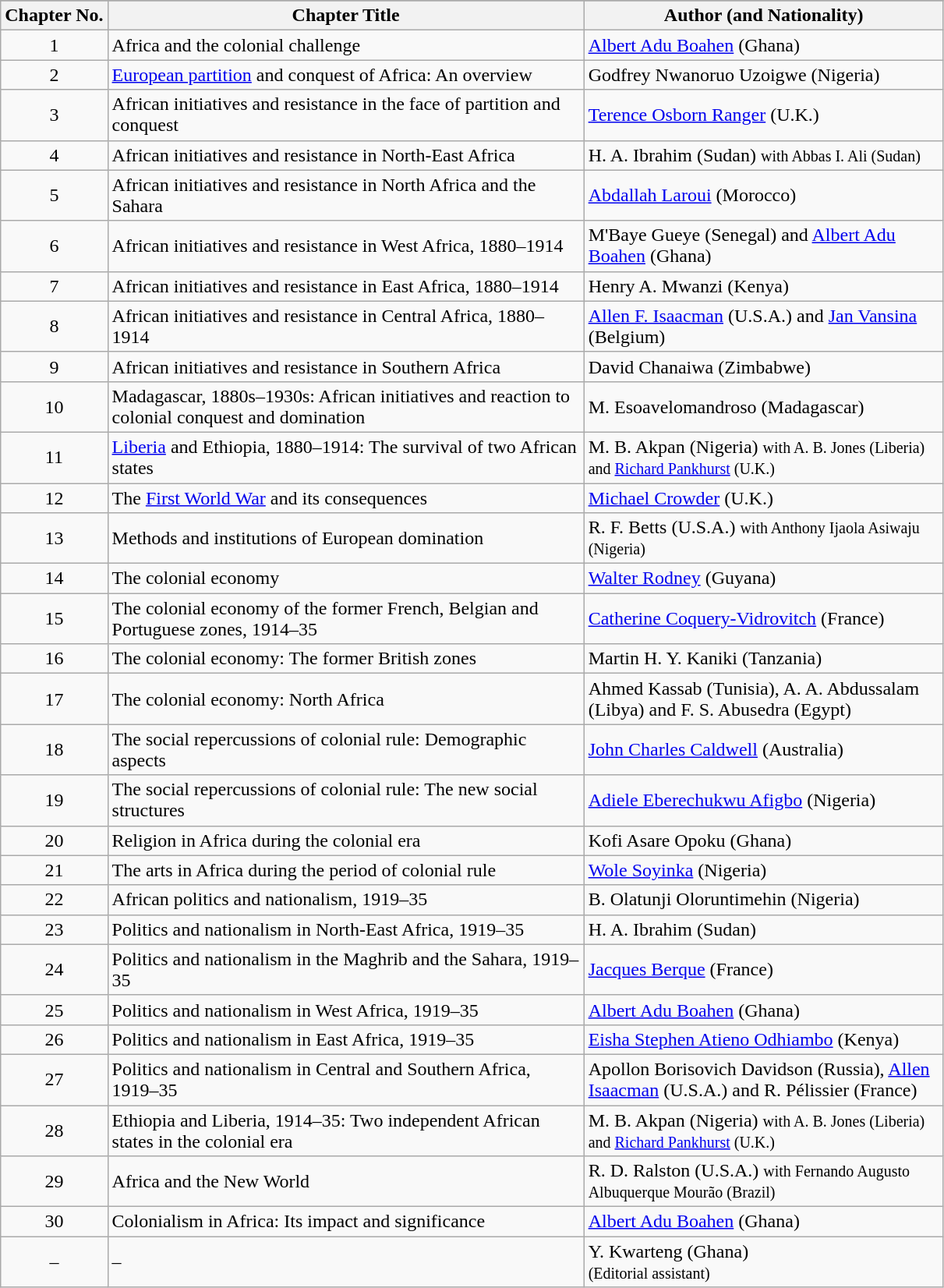<table class="wikitable mw-collapsible mw-collapsed">
<tr style="background:#cccccc">
</tr>
<tr>
<th>Chapter No.</th>
<th width=400>Chapter Title</th>
<th width=300>Author (and Nationality)</th>
</tr>
<tr>
<td align=center>1</td>
<td>Africa and the colonial challenge</td>
<td><a href='#'>Albert Adu Boahen</a> (Ghana)</td>
</tr>
<tr>
<td align=center>2</td>
<td><a href='#'>European partition</a> and conquest of Africa: An overview</td>
<td>Godfrey Nwanoruo Uzoigwe (Nigeria)</td>
</tr>
<tr>
<td align=center>3</td>
<td>African initiatives and resistance in the face of partition and conquest</td>
<td><a href='#'>Terence Osborn Ranger</a> (U.K.)</td>
</tr>
<tr>
<td align=center>4</td>
<td>African initiatives and resistance in North-East Africa</td>
<td>H. A. Ibrahim (Sudan) <small>with Abbas I. Ali (Sudan)</small></td>
</tr>
<tr>
<td align=center>5</td>
<td>African initiatives and resistance in North Africa and the Sahara</td>
<td><a href='#'>Abdallah Laroui</a> (Morocco)</td>
</tr>
<tr>
<td align=center>6</td>
<td>African initiatives and resistance in West Africa, 1880–1914</td>
<td>M'Baye Gueye (Senegal) and <a href='#'>Albert Adu Boahen</a> (Ghana)</td>
</tr>
<tr>
<td align=center>7</td>
<td>African initiatives and resistance in East Africa, 1880–1914</td>
<td>Henry A. Mwanzi (Kenya)</td>
</tr>
<tr>
<td align=center>8</td>
<td>African initiatives and resistance in Central Africa, 1880–1914</td>
<td><a href='#'>Allen F. Isaacman</a> (U.S.A.) and <a href='#'>Jan Vansina</a> (Belgium)</td>
</tr>
<tr>
<td align=center>9</td>
<td>African initiatives and resistance in Southern Africa</td>
<td>David Chanaiwa (Zimbabwe)</td>
</tr>
<tr>
<td align=center>10</td>
<td>Madagascar, 1880s–1930s: African initiatives and reaction to colonial conquest and domination</td>
<td>M. Esoavelomandroso (Madagascar)</td>
</tr>
<tr>
<td align=center>11</td>
<td><a href='#'>Liberia</a> and Ethiopia, 1880–1914: The survival of two African states</td>
<td>M. B. Akpan (Nigeria) <small>with A. B. Jones (Liberia) and <a href='#'>Richard Pankhurst</a> (U.K.)</small></td>
</tr>
<tr>
<td align=center>12</td>
<td>The <a href='#'>First World War</a> and its consequences</td>
<td><a href='#'>Michael Crowder</a> (U.K.)</td>
</tr>
<tr>
<td align=center>13</td>
<td>Methods and institutions of European domination</td>
<td>R. F. Betts (U.S.A.) <small>with Anthony Ijaola Asiwaju (Nigeria)</small></td>
</tr>
<tr>
<td align=center>14</td>
<td>The colonial economy</td>
<td><a href='#'>Walter Rodney</a> (Guyana)</td>
</tr>
<tr>
<td align=center>15</td>
<td>The colonial economy of the former French, Belgian and Portuguese zones, 1914–35</td>
<td><a href='#'>Catherine Coquery-Vidrovitch</a> (France)</td>
</tr>
<tr>
<td align=center>16</td>
<td>The colonial economy: The former British zones</td>
<td>Martin H. Y. Kaniki (Tanzania)</td>
</tr>
<tr>
<td align=center>17</td>
<td>The colonial economy: North Africa</td>
<td>Ahmed Kassab (Tunisia), A. A. Abdussalam (Libya) and F. S. Abusedra (Egypt)</td>
</tr>
<tr>
<td align=center>18</td>
<td>The social repercussions of colonial rule: Demographic aspects</td>
<td><a href='#'>John Charles Caldwell</a> (Australia)</td>
</tr>
<tr>
<td align=center>19</td>
<td>The social repercussions of colonial rule: The new social structures</td>
<td><a href='#'>Adiele Eberechukwu Afigbo</a> (Nigeria)</td>
</tr>
<tr>
<td align=center>20</td>
<td>Religion in Africa during the colonial era</td>
<td>Kofi Asare Opoku (Ghana)</td>
</tr>
<tr>
<td align=center>21</td>
<td>The arts in Africa during the period of colonial rule</td>
<td><a href='#'>Wole Soyinka</a> (Nigeria)</td>
</tr>
<tr>
<td align=center>22</td>
<td>African politics and nationalism, 1919–35</td>
<td>B. Olatunji Oloruntimehin (Nigeria)</td>
</tr>
<tr>
<td align=center>23</td>
<td>Politics and nationalism in North-East Africa, 1919–35</td>
<td>H. A. Ibrahim (Sudan)</td>
</tr>
<tr>
<td align=center>24</td>
<td>Politics and nationalism in the Maghrib and the Sahara, 1919–35</td>
<td><a href='#'>Jacques Berque</a> (France)</td>
</tr>
<tr>
<td align=center>25</td>
<td>Politics and nationalism in West Africa, 1919–35</td>
<td><a href='#'>Albert Adu Boahen</a> (Ghana)</td>
</tr>
<tr>
<td align=center>26</td>
<td>Politics and nationalism in East Africa, 1919–35</td>
<td><a href='#'>Eisha Stephen Atieno Odhiambo</a> (Kenya)</td>
</tr>
<tr>
<td align=center>27</td>
<td>Politics and nationalism in Central and Southern Africa, 1919–35</td>
<td>Apollon Borisovich Davidson (Russia), <a href='#'>Allen Isaacman</a> (U.S.A.) and R. Pélissier (France)</td>
</tr>
<tr>
<td align=center>28</td>
<td>Ethiopia and Liberia, 1914–35: Two independent African states in the colonial era</td>
<td>M. B. Akpan (Nigeria) <small>with A. B. Jones (Liberia) and <a href='#'>Richard Pankhurst</a> (U.K.)</small></td>
</tr>
<tr>
<td align=center>29</td>
<td>Africa and the New World</td>
<td>R. D. Ralston (U.S.A.) <small>with Fernando Augusto Albuquerque Mourão (Brazil)</small></td>
</tr>
<tr>
<td align=center>30</td>
<td>Colonialism in Africa: Its impact and significance</td>
<td><a href='#'>Albert Adu Boahen</a> (Ghana)</td>
</tr>
<tr>
<td align=center>–</td>
<td>–</td>
<td>Y. Kwarteng (Ghana)<br><small>(Editorial assistant)</small></td>
</tr>
</table>
